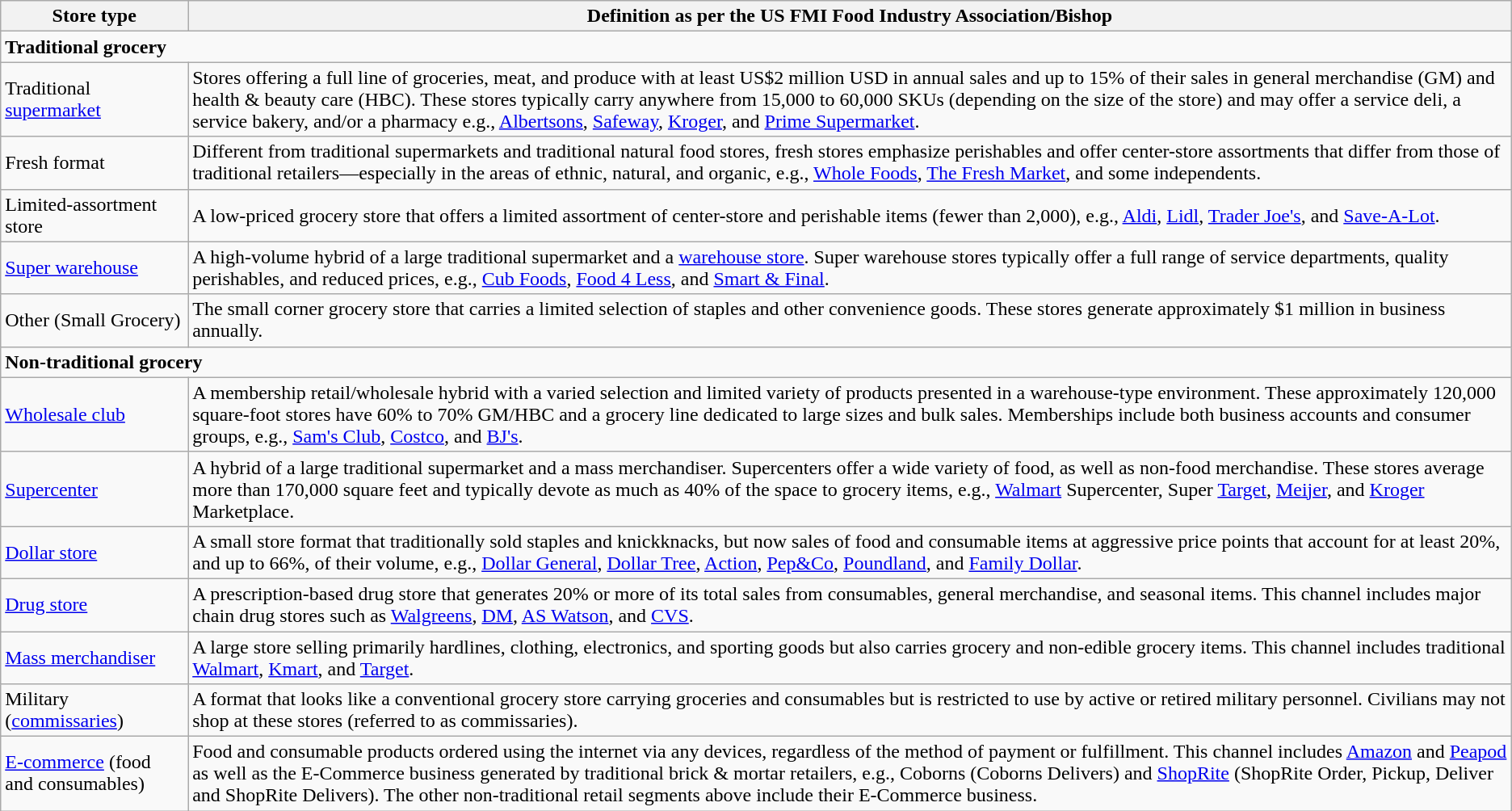<table class="wikitable">
<tr>
<th>Store type</th>
<th>Definition as per the US FMI Food Industry Association/Bishop</th>
</tr>
<tr>
<td colspan="2"><strong>Traditional grocery</strong></td>
</tr>
<tr>
<td>Traditional <a href='#'>supermarket</a></td>
<td>Stores offering a full line of groceries, meat, and produce with at least US$2 million USD in annual sales and up to 15% of their sales in general merchandise (GM) and health & beauty care (HBC). These stores typically carry anywhere from 15,000 to 60,000 SKUs (depending on the size of the store) and may offer a service deli, a service bakery, and/or a pharmacy e.g., <a href='#'>Albertsons</a>, <a href='#'>Safeway</a>, <a href='#'>Kroger</a>, and <a href='#'>Prime Supermarket</a>.</td>
</tr>
<tr>
<td>Fresh format</td>
<td>Different from traditional supermarkets and traditional natural food stores, fresh stores emphasize perishables and offer center-store assortments that differ from those of traditional retailers—especially in the areas of ethnic, natural, and organic, e.g., <a href='#'>Whole Foods</a>, <a href='#'>The Fresh Market</a>, and some independents.</td>
</tr>
<tr>
<td>Limited-assortment store</td>
<td>A low-priced grocery store that offers a limited assortment of center-store and perishable items (fewer than 2,000), e.g., <a href='#'>Aldi</a>, <a href='#'>Lidl</a>, <a href='#'>Trader Joe's</a>, and <a href='#'>Save-A-Lot</a>.</td>
</tr>
<tr>
<td><a href='#'>Super warehouse</a></td>
<td>A high-volume hybrid of a large traditional supermarket and a <a href='#'>warehouse store</a>. Super warehouse stores typically offer a full range of service departments, quality perishables, and reduced prices, e.g., <a href='#'>Cub Foods</a>, <a href='#'>Food 4 Less</a>, and <a href='#'>Smart & Final</a>.</td>
</tr>
<tr>
<td>Other (Small Grocery)</td>
<td>The small corner grocery store that carries a limited selection of staples and other convenience goods. These stores generate approximately $1 million in business annually.</td>
</tr>
<tr>
<td colspan="2"><strong>Non-traditional grocery</strong></td>
</tr>
<tr>
<td><a href='#'>Wholesale club</a></td>
<td>A membership retail/wholesale hybrid with a varied selection and limited variety of products presented in a warehouse-type environment. These approximately 120,000 square-foot stores have 60% to 70% GM/HBC and a grocery line dedicated to large sizes and bulk sales. Memberships include both business accounts and consumer groups, e.g., <a href='#'>Sam's Club</a>, <a href='#'>Costco</a>, and <a href='#'>BJ's</a>.</td>
</tr>
<tr>
<td><a href='#'>Supercenter</a></td>
<td>A hybrid of a large traditional supermarket and a mass merchandiser. Supercenters offer a wide variety of food, as well as non-food merchandise. These stores average more than 170,000 square feet and typically devote as much as 40% of the space to grocery items, e.g., <a href='#'>Walmart</a> Supercenter, Super <a href='#'>Target</a>, <a href='#'>Meijer</a>, and <a href='#'>Kroger</a> Marketplace.</td>
</tr>
<tr>
<td><a href='#'>Dollar store</a></td>
<td>A small store format that traditionally sold staples and knickknacks, but now sales of food and consumable items at aggressive price points that account for at least 20%, and up to 66%, of their volume, e.g., <a href='#'>Dollar General</a>, <a href='#'>Dollar Tree</a>, <a href='#'>Action</a>, <a href='#'>Pep&Co</a>, <a href='#'>Poundland</a>, and <a href='#'>Family Dollar</a>.</td>
</tr>
<tr>
<td><a href='#'>Drug store</a></td>
<td>A prescription-based drug store that generates 20% or more of its total sales from consumables, general merchandise, and seasonal items. This channel includes major chain drug stores such as <a href='#'>Walgreens</a>, <a href='#'>DM</a>, <a href='#'>AS Watson</a>, and <a href='#'>CVS</a>.</td>
</tr>
<tr>
<td><a href='#'>Mass merchandiser</a></td>
<td>A large store selling primarily hardlines, clothing, electronics, and sporting goods but also carries grocery and non-edible grocery items. This channel includes traditional <a href='#'>Walmart</a>, <a href='#'>Kmart</a>, and <a href='#'>Target</a>.</td>
</tr>
<tr>
<td>Military (<a href='#'>commissaries</a>)</td>
<td>A format that looks like a conventional grocery store carrying groceries and consumables but is restricted to use by active or retired military personnel. Civilians may not shop at these stores (referred to as commissaries).</td>
</tr>
<tr>
<td><a href='#'>E-commerce</a> (food and consumables)</td>
<td>Food and consumable products ordered using the internet via any devices, regardless of the method of payment or fulfillment.  This channel includes <a href='#'>Amazon</a> and <a href='#'>Peapod</a> as well as the E-Commerce business generated by traditional brick & mortar retailers, e.g., Coborns (Coborns Delivers) and <a href='#'>ShopRite</a> (ShopRite Order, Pickup, Deliver and ShopRite Delivers). The other non-traditional retail segments above include their E-Commerce business.</td>
</tr>
</table>
